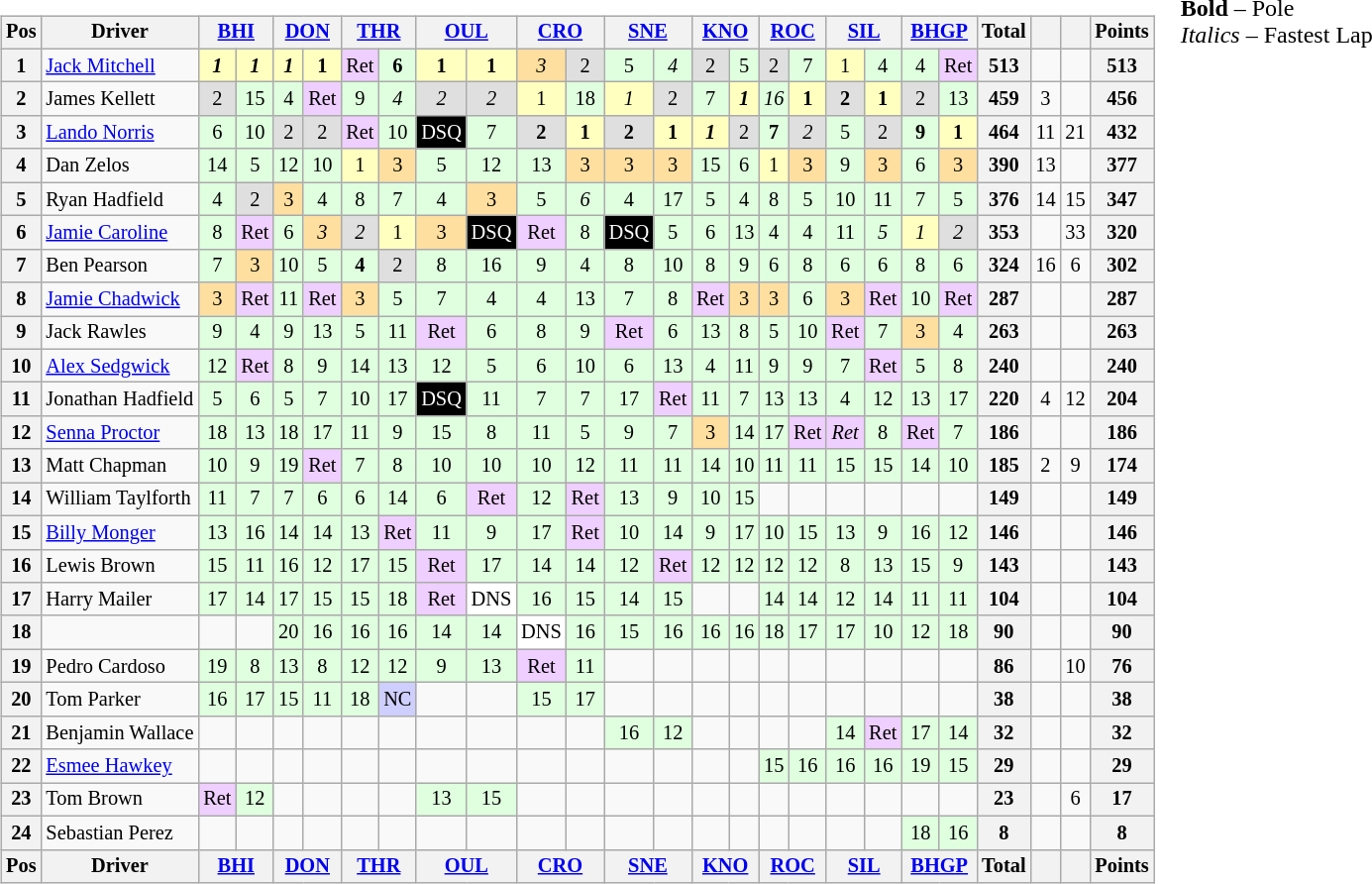<table>
<tr>
<td><br><table class="wikitable" style="font-size: 85%; text-align: center;">
<tr valign="top">
<th valign="middle">Pos</th>
<th valign="middle">Driver</th>
<th colspan=2><a href='#'>BHI</a></th>
<th colspan=2><a href='#'>DON</a></th>
<th colspan=2><a href='#'>THR</a></th>
<th colspan=2><a href='#'>OUL</a></th>
<th colspan=2><a href='#'>CRO</a></th>
<th colspan=2><a href='#'>SNE</a></th>
<th colspan=2><a href='#'>KNO</a></th>
<th colspan=2><a href='#'>ROC</a></th>
<th colspan=2><a href='#'>SIL</a></th>
<th colspan=2><a href='#'>BHGP</a></th>
<th valign=middle>Total</th>
<th valign=middle></th>
<th valign=middle></th>
<th valign=middle>Points</th>
</tr>
<tr>
<th>1</th>
<td align=left> <a href='#'>Jack Mitchell</a></td>
<td style="background:#ffffbf;"><strong><em>1</em></strong></td>
<td style="background:#ffffbf;"><strong><em>1</em></strong></td>
<td style="background:#ffffbf;"><strong><em>1</em></strong></td>
<td style="background:#ffffbf;"><strong>1</strong></td>
<td style="background:#EFCFFF;">Ret</td>
<td style="background:#dfffdf;"><strong>6</strong></td>
<td style="background:#ffffbf;"><strong>1</strong></td>
<td style="background:#ffffbf;"><strong>1</strong></td>
<td style="background:#ffdf9f;"><em>3</em></td>
<td style="background:#dfdfdf;">2</td>
<td style="background:#dfffdf;">5</td>
<td style="background:#dfffdf;"><em>4</em></td>
<td style="background:#dfdfdf;">2</td>
<td style="background:#dfffdf;">5</td>
<td style="background:#dfdfdf;">2</td>
<td style="background:#dfffdf;">7</td>
<td style="background:#ffffbf;">1</td>
<td style="background:#dfffdf;">4</td>
<td style="background:#dfffdf;">4</td>
<td style="background:#EFCFFF;">Ret</td>
<th>513</th>
<td></td>
<td></td>
<th>513</th>
</tr>
<tr>
<th>2</th>
<td align=left> James Kellett</td>
<td style="background:#dfdfdf;">2</td>
<td style="background:#dfffdf;">15</td>
<td style="background:#dfffdf;">4</td>
<td style="background:#EFCFFF;">Ret</td>
<td style="background:#dfffdf;">9</td>
<td style="background:#dfffdf;"><em>4</em></td>
<td style="background:#dfdfdf;"><em>2</em></td>
<td style="background:#dfdfdf;"><em>2</em></td>
<td style="background:#ffffbf;">1</td>
<td style="background:#dfffdf;">18</td>
<td style="background:#ffffbf;"><em>1</em></td>
<td style="background:#dfdfdf;">2</td>
<td style="background:#dfffdf;">7</td>
<td style="background:#ffffbf;"><strong><em>1</em></strong></td>
<td style="background:#dfffdf;"><em>16</em></td>
<td style="background:#ffffbf;"><strong>1</strong></td>
<td style="background:#dfdfdf;"><strong>2</strong></td>
<td style="background:#ffffbf;"><strong>1</strong></td>
<td style="background:#dfdfdf;">2</td>
<td style="background:#dfffdf;">13</td>
<th>459</th>
<td>3</td>
<td></td>
<th>456</th>
</tr>
<tr>
<th>3</th>
<td align=left> <a href='#'>Lando Norris</a></td>
<td style="background:#dfffdf;">6</td>
<td style="background:#dfffdf;">10</td>
<td style="background:#dfdfdf;">2</td>
<td style="background:#dfdfdf;">2</td>
<td style="background:#EFCFFF;">Ret</td>
<td style="background:#dfffdf;">10</td>
<td style="background:#000000; color:white;">DSQ</td>
<td style="background:#dfffdf;">7</td>
<td style="background:#dfdfdf;"><strong>2</strong></td>
<td style="background:#ffffbf;"><strong>1</strong></td>
<td style="background:#dfdfdf;"><strong>2</strong></td>
<td style="background:#ffffbf;"><strong>1</strong></td>
<td style="background:#ffffbf;"><strong><em>1</em></strong></td>
<td style="background:#dfdfdf;">2</td>
<td style="background:#dfffdf;"><strong>7</strong></td>
<td style="background:#dfdfdf;"><em>2</em></td>
<td style="background:#dfffdf;">5</td>
<td style="background:#dfdfdf;">2</td>
<td style="background:#dfffdf;"><strong>9</strong></td>
<td style="background:#ffffbf;"><strong>1</strong></td>
<th>464</th>
<td>11</td>
<td>21</td>
<th>432</th>
</tr>
<tr>
<th>4</th>
<td align=left> Dan Zelos</td>
<td style="background:#dfffdf;">14</td>
<td style="background:#dfffdf;">5</td>
<td style="background:#dfffdf;">12</td>
<td style="background:#dfffdf;">10</td>
<td style="background:#ffffbf;">1</td>
<td style="background:#ffdf9f;">3</td>
<td style="background:#dfffdf;">5</td>
<td style="background:#dfffdf;">12</td>
<td style="background:#dfffdf;">13</td>
<td style="background:#ffdf9f;">3</td>
<td style="background:#ffdf9f;">3</td>
<td style="background:#ffdf9f;">3</td>
<td style="background:#dfffdf;">15</td>
<td style="background:#dfffdf;">6</td>
<td style="background:#ffffbf;">1</td>
<td style="background:#ffdf9f;">3</td>
<td style="background:#dfffdf;">9</td>
<td style="background:#ffdf9f;">3</td>
<td style="background:#dfffdf;">6</td>
<td style="background:#ffdf9f;">3</td>
<th>390</th>
<td>13</td>
<td></td>
<th>377</th>
</tr>
<tr>
<th>5</th>
<td align=left> Ryan Hadfield</td>
<td style="background:#dfffdf;">4</td>
<td style="background:#dfdfdf;">2</td>
<td style="background:#ffdf9f;">3</td>
<td style="background:#dfffdf;">4</td>
<td style="background:#dfffdf;">8</td>
<td style="background:#dfffdf;">7</td>
<td style="background:#dfffdf;">4</td>
<td style="background:#ffdf9f;">3</td>
<td style="background:#dfffdf;">5</td>
<td style="background:#dfffdf;"><em>6</em></td>
<td style="background:#dfffdf;">4</td>
<td style="background:#dfffdf;">17</td>
<td style="background:#dfffdf;">5</td>
<td style="background:#dfffdf;">4</td>
<td style="background:#dfffdf;">8</td>
<td style="background:#dfffdf;">5</td>
<td style="background:#dfffdf;">10</td>
<td style="background:#dfffdf;">11</td>
<td style="background:#dfffdf;">7</td>
<td style="background:#dfffdf;">5</td>
<th>376</th>
<td>14</td>
<td>15</td>
<th>347</th>
</tr>
<tr>
<th>6</th>
<td align=left> <a href='#'>Jamie Caroline</a></td>
<td style="background:#dfffdf;">8</td>
<td style="background:#EFCFFF;">Ret</td>
<td style="background:#dfffdf;">6</td>
<td style="background:#ffdf9f;"><em>3</em></td>
<td style="background:#dfdfdf;"><em>2</em></td>
<td style="background:#ffffbf;">1</td>
<td style="background:#ffdf9f;">3</td>
<td style="background:#000000; color:white;">DSQ</td>
<td style="background:#EFCFFF;">Ret</td>
<td style="background:#dfffdf;">8</td>
<td style="background:#000000; color:white;">DSQ</td>
<td style="background:#dfffdf;">5</td>
<td style="background:#dfffdf;">6</td>
<td style="background:#dfffdf;">13</td>
<td style="background:#dfffdf;">4</td>
<td style="background:#dfffdf;">4</td>
<td style="background:#dfffdf;">11</td>
<td style="background:#dfffdf;"><em>5</em></td>
<td style="background:#ffffbf;"><em>1</em></td>
<td style="background:#dfdfdf;"><em>2</em></td>
<th>353</th>
<td></td>
<td>33</td>
<th>320</th>
</tr>
<tr>
<th>7</th>
<td align=left> Ben Pearson</td>
<td style="background:#dfffdf;">7</td>
<td style="background:#ffdf9f;">3</td>
<td style="background:#dfffdf;">10</td>
<td style="background:#dfffdf;">5</td>
<td style="background:#dfffdf;"><strong>4</strong></td>
<td style="background:#dfdfdf;">2</td>
<td style="background:#dfffdf;">8</td>
<td style="background:#dfffdf;">16</td>
<td style="background:#dfffdf;">9</td>
<td style="background:#dfffdf;">4</td>
<td style="background:#dfffdf;">8</td>
<td style="background:#dfffdf;">10</td>
<td style="background:#dfffdf;">8</td>
<td style="background:#dfffdf;">9</td>
<td style="background:#dfffdf;">6</td>
<td style="background:#dfffdf;">8</td>
<td style="background:#dfffdf;">6</td>
<td style="background:#dfffdf;">6</td>
<td style="background:#dfffdf;">8</td>
<td style="background:#dfffdf;">6</td>
<th>324</th>
<td>16</td>
<td>6</td>
<th>302</th>
</tr>
<tr>
<th>8</th>
<td align=left> <a href='#'>Jamie Chadwick</a></td>
<td style="background:#ffdf9f;">3</td>
<td style="background:#EFCFFF;">Ret</td>
<td style="background:#dfffdf;">11</td>
<td style="background:#EFCFFF;">Ret</td>
<td style="background:#ffdf9f;">3</td>
<td style="background:#dfffdf;">5</td>
<td style="background:#dfffdf;">7</td>
<td style="background:#dfffdf;">4</td>
<td style="background:#dfffdf;">4</td>
<td style="background:#dfffdf;">13</td>
<td style="background:#dfffdf;">7</td>
<td style="background:#dfffdf;">8</td>
<td style="background:#EFCFFF;">Ret</td>
<td style="background:#ffdf9f;">3</td>
<td style="background:#ffdf9f;">3</td>
<td style="background:#dfffdf;">6</td>
<td style="background:#ffdf9f;">3</td>
<td style="background:#EFCFFF;">Ret</td>
<td style="background:#dfffdf;">10</td>
<td style="background:#EFCFFF;">Ret</td>
<th>287</th>
<td></td>
<td></td>
<th>287</th>
</tr>
<tr>
<th>9</th>
<td align=left> Jack Rawles</td>
<td style="background:#dfffdf;">9</td>
<td style="background:#dfffdf;">4</td>
<td style="background:#dfffdf;">9</td>
<td style="background:#dfffdf;">13</td>
<td style="background:#dfffdf;">5</td>
<td style="background:#dfffdf;">11</td>
<td style="background:#EFCFFF;">Ret</td>
<td style="background:#dfffdf;">6</td>
<td style="background:#dfffdf;">8</td>
<td style="background:#dfffdf;">9</td>
<td style="background:#EFCFFF;">Ret</td>
<td style="background:#dfffdf;">6</td>
<td style="background:#dfffdf;">13</td>
<td style="background:#dfffdf;">8</td>
<td style="background:#dfffdf;">5</td>
<td style="background:#dfffdf;">10</td>
<td style="background:#EFCFFF;">Ret</td>
<td style="background:#dfffdf;">7</td>
<td style="background:#ffdf9f;">3</td>
<td style="background:#dfffdf;">4</td>
<th>263</th>
<td></td>
<td></td>
<th>263</th>
</tr>
<tr>
<th>10</th>
<td align=left> <a href='#'>Alex Sedgwick</a></td>
<td style="background:#dfffdf;">12</td>
<td style="background:#EFCFFF;">Ret</td>
<td style="background:#dfffdf;">8</td>
<td style="background:#dfffdf;">9</td>
<td style="background:#dfffdf;">14</td>
<td style="background:#dfffdf;">13</td>
<td style="background:#dfffdf;">12</td>
<td style="background:#dfffdf;">5</td>
<td style="background:#dfffdf;">6</td>
<td style="background:#dfffdf;">10</td>
<td style="background:#dfffdf;">6</td>
<td style="background:#dfffdf;">13</td>
<td style="background:#dfffdf;">4</td>
<td style="background:#dfffdf;">11</td>
<td style="background:#dfffdf;">9</td>
<td style="background:#dfffdf;">9</td>
<td style="background:#dfffdf;">7</td>
<td style="background:#efcfff;">Ret</td>
<td style="background:#dfffdf;">5</td>
<td style="background:#dfffdf;">8</td>
<th>240</th>
<td></td>
<td></td>
<th>240</th>
</tr>
<tr>
<th>11</th>
<td align=left> Jonathan Hadfield</td>
<td style="background:#dfffdf;">5</td>
<td style="background:#dfffdf;">6</td>
<td style="background:#dfffdf;">5</td>
<td style="background:#dfffdf;">7</td>
<td style="background:#dfffdf;">10</td>
<td style="background:#dfffdf;">17</td>
<td style="background:#000000; color:white;">DSQ</td>
<td style="background:#dfffdf;">11</td>
<td style="background:#dfffdf;">7</td>
<td style="background:#dfffdf;">7</td>
<td style="background:#dfffdf;">17</td>
<td style="background:#EFCFFF;">Ret</td>
<td style="background:#dfffdf;">11</td>
<td style="background:#dfffdf;">7</td>
<td style="background:#dfffdf;">13</td>
<td style="background:#dfffdf;">13</td>
<td style="background:#dfffdf;">4</td>
<td style="background:#dfffdf;">12</td>
<td style="background:#dfffdf;">13</td>
<td style="background:#dfffdf;">17</td>
<th>220</th>
<td>4</td>
<td>12</td>
<th>204</th>
</tr>
<tr>
<th>12</th>
<td align=left> <a href='#'>Senna Proctor</a></td>
<td style="background:#dfffdf;">18</td>
<td style="background:#dfffdf;">13</td>
<td style="background:#dfffdf;">18</td>
<td style="background:#dfffdf;">17</td>
<td style="background:#dfffdf;">11</td>
<td style="background:#dfffdf;">9</td>
<td style="background:#dfffdf;">15</td>
<td style="background:#dfffdf;">8</td>
<td style="background:#dfffdf;">11</td>
<td style="background:#dfffdf;">5</td>
<td style="background:#dfffdf;">9</td>
<td style="background:#dfffdf;">7</td>
<td style="background:#ffdf9f;">3</td>
<td style="background:#dfffdf;">14</td>
<td style="background:#dfffdf;">17</td>
<td style="background:#EFCFFF;">Ret</td>
<td style="background:#EFCFFF;"><em>Ret</em></td>
<td style="background:#dfffdf;">8</td>
<td style="background:#EFCFFF;">Ret</td>
<td style="background:#dfffdf;">7</td>
<th>186</th>
<td></td>
<td></td>
<th>186</th>
</tr>
<tr>
<th>13</th>
<td align=left> Matt Chapman</td>
<td style="background:#dfffdf;">10</td>
<td style="background:#dfffdf;">9</td>
<td style="background:#dfffdf;">19</td>
<td style="background:#EFCFFF;">Ret</td>
<td style="background:#dfffdf;">7</td>
<td style="background:#dfffdf;">8</td>
<td style="background:#dfffdf;">10</td>
<td style="background:#dfffdf;">10</td>
<td style="background:#dfffdf;">10</td>
<td style="background:#dfffdf;">12</td>
<td style="background:#dfffdf;">11</td>
<td style="background:#dfffdf;">11</td>
<td style="background:#dfffdf;">14</td>
<td style="background:#dfffdf;">10</td>
<td style="background:#dfffdf;">11</td>
<td style="background:#dfffdf;">11</td>
<td style="background:#dfffdf;">15</td>
<td style="background:#dfffdf;">15</td>
<td style="background:#dfffdf;">14</td>
<td style="background:#dfffdf;">10</td>
<th>185</th>
<td>2</td>
<td>9</td>
<th>174</th>
</tr>
<tr>
<th>14</th>
<td align=left> William Taylforth</td>
<td style="background:#dfffdf;">11</td>
<td style="background:#dfffdf;">7</td>
<td style="background:#dfffdf;">7</td>
<td style="background:#dfffdf;">6</td>
<td style="background:#dfffdf;">6</td>
<td style="background:#dfffdf;">14</td>
<td style="background:#dfffdf;">6</td>
<td style="background:#EFCFFF;">Ret</td>
<td style="background:#dfffdf;">12</td>
<td style="background:#EFCFFF;">Ret</td>
<td style="background:#dfffdf;">13</td>
<td style="background:#dfffdf;">9</td>
<td style="background:#dfffdf;">10</td>
<td style="background:#dfffdf;">15</td>
<td></td>
<td></td>
<td></td>
<td></td>
<td></td>
<td></td>
<th>149</th>
<td></td>
<td></td>
<th>149</th>
</tr>
<tr>
<th>15</th>
<td align=left> <a href='#'>Billy Monger</a></td>
<td style="background:#dfffdf;">13</td>
<td style="background:#dfffdf;">16</td>
<td style="background:#dfffdf;">14</td>
<td style="background:#dfffdf;">14</td>
<td style="background:#dfffdf;">13</td>
<td style="background:#EFCFFF;">Ret</td>
<td style="background:#dfffdf;">11</td>
<td style="background:#dfffdf;">9</td>
<td style="background:#dfffdf;">17</td>
<td style="background:#EFCFFF;">Ret</td>
<td style="background:#dfffdf;">10</td>
<td style="background:#dfffdf;">14</td>
<td style="background:#dfffdf;">9</td>
<td style="background:#dfffdf;">17</td>
<td style="background:#dfffdf;">10</td>
<td style="background:#dfffdf;">15</td>
<td style="background:#dfffdf;">13</td>
<td style="background:#dfffdf;">9</td>
<td style="background:#dfffdf;">16</td>
<td style="background:#dfffdf;">12</td>
<th>146</th>
<td></td>
<td></td>
<th>146</th>
</tr>
<tr>
<th>16</th>
<td align=left> Lewis Brown</td>
<td style="background:#dfffdf;">15</td>
<td style="background:#dfffdf;">11</td>
<td style="background:#dfffdf;">16</td>
<td style="background:#dfffdf;">12</td>
<td style="background:#dfffdf;">17</td>
<td style="background:#dfffdf;">15</td>
<td style="background:#EFCFFF;">Ret</td>
<td style="background:#dfffdf;">17</td>
<td style="background:#dfffdf;">14</td>
<td style="background:#dfffdf;">14</td>
<td style="background:#dfffdf;">12</td>
<td style="background:#EFCFFF;">Ret</td>
<td style="background:#dfffdf;">12</td>
<td style="background:#dfffdf;">12</td>
<td style="background:#dfffdf;">12</td>
<td style="background:#dfffdf;">12</td>
<td style="background:#dfffdf;">8</td>
<td style="background:#dfffdf;">13</td>
<td style="background:#dfffdf;">15</td>
<td style="background:#dfffdf;">9</td>
<th>143</th>
<td></td>
<td></td>
<th>143</th>
</tr>
<tr>
<th>17</th>
<td align=left> Harry Mailer</td>
<td style="background:#dfffdf;">17</td>
<td style="background:#dfffdf;">14</td>
<td style="background:#dfffdf;">17</td>
<td style="background:#dfffdf;">15</td>
<td style="background:#dfffdf;">15</td>
<td style="background:#dfffdf;">18</td>
<td style="background:#EFCFFF;">Ret</td>
<td style="background:#FFFFFF;">DNS</td>
<td style="background:#dfffdf;">16</td>
<td style="background:#dfffdf;">15</td>
<td style="background:#dfffdf;">14</td>
<td style="background:#dfffdf;">15</td>
<td></td>
<td></td>
<td style="background:#dfffdf;">14</td>
<td style="background:#dfffdf;">14</td>
<td style="background:#dfffdf;">12</td>
<td style="background:#dfffdf;">14</td>
<td style="background:#dfffdf;">11</td>
<td style="background:#dfffdf;">11</td>
<th>104</th>
<td></td>
<td></td>
<th>104</th>
</tr>
<tr>
<th>18</th>
<td align=left></td>
<td></td>
<td></td>
<td style="background:#dfffdf;">20</td>
<td style="background:#dfffdf;">16</td>
<td style="background:#dfffdf;">16</td>
<td style="background:#dfffdf;">16</td>
<td style="background:#dfffdf;">14</td>
<td style="background:#dfffdf;">14</td>
<td style="background:#ffffff;">DNS</td>
<td style="background:#dfffdf;">16</td>
<td style="background:#dfffdf;">15</td>
<td style="background:#dfffdf;">16</td>
<td style="background:#dfffdf;">16</td>
<td style="background:#dfffdf;">16</td>
<td style="background:#dfffdf;">18</td>
<td style="background:#dfffdf;">17</td>
<td style="background:#dfffdf;">17</td>
<td style="background:#dfffdf;">10</td>
<td style="background:#dfffdf;">12</td>
<td style="background:#dfffdf;">18</td>
<th>90</th>
<td></td>
<td></td>
<th>90</th>
</tr>
<tr>
<th>19</th>
<td align=left> Pedro Cardoso</td>
<td style="background:#dfffdf;">19</td>
<td style="background:#dfffdf;">8</td>
<td style="background:#dfffdf;">13</td>
<td style="background:#dfffdf;">8</td>
<td style="background:#dfffdf;">12</td>
<td style="background:#dfffdf;">12</td>
<td style="background:#dfffdf;">9</td>
<td style="background:#dfffdf;">13</td>
<td style="background:#EFCFFF;">Ret</td>
<td style="background:#dfffdf;">11</td>
<td></td>
<td></td>
<td></td>
<td></td>
<td></td>
<td></td>
<td></td>
<td></td>
<td></td>
<td></td>
<th>86</th>
<td></td>
<td>10</td>
<th>76</th>
</tr>
<tr>
<th>20</th>
<td align=left> Tom Parker</td>
<td style="background:#dfffdf;">16</td>
<td style="background:#dfffdf;">17</td>
<td style="background:#dfffdf;">15</td>
<td style="background:#dfffdf;">11</td>
<td style="background:#dfffdf;">18</td>
<td style="background:#cfcfff;">NC</td>
<td></td>
<td></td>
<td style="background:#dfffdf;">15</td>
<td style="background:#dfffdf;">17</td>
<td></td>
<td></td>
<td></td>
<td></td>
<td></td>
<td></td>
<td></td>
<td></td>
<td></td>
<td></td>
<th>38</th>
<td></td>
<td></td>
<th>38</th>
</tr>
<tr>
<th>21</th>
<td align=left> Benjamin Wallace</td>
<td></td>
<td></td>
<td></td>
<td></td>
<td></td>
<td></td>
<td></td>
<td></td>
<td></td>
<td></td>
<td style="background:#dfffdf;">16</td>
<td style="background:#dfffdf;">12</td>
<td></td>
<td></td>
<td></td>
<td></td>
<td style="background:#dfffdf;">14</td>
<td style="background:#EFCFFF;">Ret</td>
<td style="background:#dfffdf;">17</td>
<td style="background:#dfffdf;">14</td>
<th>32</th>
<td></td>
<td></td>
<th>32</th>
</tr>
<tr>
<th>22</th>
<td align=left> <a href='#'>Esmee Hawkey</a></td>
<td></td>
<td></td>
<td></td>
<td></td>
<td></td>
<td></td>
<td></td>
<td></td>
<td></td>
<td></td>
<td></td>
<td></td>
<td></td>
<td></td>
<td style="background:#dfffdf;">15</td>
<td style="background:#dfffdf;">16</td>
<td style="background:#dfffdf;">16</td>
<td style="background:#dfffdf;">16</td>
<td style="background:#dfffdf;">19</td>
<td style="background:#dfffdf;">15</td>
<th>29</th>
<td></td>
<td></td>
<th>29</th>
</tr>
<tr>
<th>23</th>
<td align=left> Tom Brown</td>
<td style="background:#EFCFFF;">Ret</td>
<td style="background:#dfffdf;">12</td>
<td></td>
<td></td>
<td></td>
<td></td>
<td style="background:#dfffdf;">13</td>
<td style="background:#dfffdf;">15</td>
<td></td>
<td></td>
<td></td>
<td></td>
<td></td>
<td></td>
<td></td>
<td></td>
<td></td>
<td></td>
<td></td>
<td></td>
<th>23</th>
<td></td>
<td>6</td>
<th>17</th>
</tr>
<tr>
<th>24</th>
<td align=left> Sebastian Perez</td>
<td></td>
<td></td>
<td></td>
<td></td>
<td></td>
<td></td>
<td></td>
<td></td>
<td></td>
<td></td>
<td></td>
<td></td>
<td></td>
<td></td>
<td></td>
<td></td>
<td></td>
<td></td>
<td style="background:#dfffdf;">18</td>
<td style="background:#dfffdf;">16</td>
<th>8</th>
<td></td>
<td></td>
<th>8</th>
</tr>
<tr valign="top">
<th valign="middle">Pos</th>
<th valign="middle">Driver</th>
<th colspan=2><a href='#'>BHI</a></th>
<th colspan=2><a href='#'>DON</a></th>
<th colspan=2><a href='#'>THR</a></th>
<th colspan=2><a href='#'>OUL</a></th>
<th colspan=2><a href='#'>CRO</a></th>
<th colspan=2><a href='#'>SNE</a></th>
<th colspan=2><a href='#'>KNO</a></th>
<th colspan=2><a href='#'>ROC</a></th>
<th colspan=2><a href='#'>SIL</a></th>
<th colspan=2><a href='#'>BHGP</a></th>
<th valign=middle>Total</th>
<th valign=middle></th>
<th valign=middle></th>
<th valign=middle>Points</th>
</tr>
</table>
</td>
<td valign="top"><br>
<span><strong>Bold</strong> – Pole<br>
<em>Italics</em> – Fastest Lap</span></td>
</tr>
</table>
